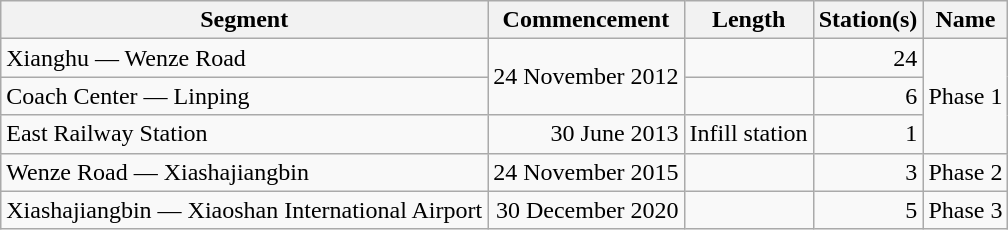<table class="wikitable" style="border-collapse: collapse; text-align: right;">
<tr>
<th>Segment</th>
<th>Commencement</th>
<th>Length</th>
<th>Station(s)</th>
<th>Name</th>
</tr>
<tr>
<td style="text-align: left;">Xianghu — Wenze Road</td>
<td rowspan="2">24 November 2012</td>
<td></td>
<td>24</td>
<td rowspan="3" style="text-align: left;">Phase 1</td>
</tr>
<tr>
<td style="text-align: left;">Coach Center — Linping</td>
<td></td>
<td>6</td>
</tr>
<tr>
<td style="text-align: left;">East Railway Station</td>
<td>30 June 2013</td>
<td>Infill station</td>
<td>1</td>
</tr>
<tr>
<td style="text-align: left;">Wenze Road — Xiashajiangbin</td>
<td>24 November 2015</td>
<td></td>
<td>3</td>
<td style="text-align: left;">Phase 2</td>
</tr>
<tr>
<td style="text-align: left;">Xiashajiangbin — Xiaoshan International Airport</td>
<td>30 December 2020</td>
<td></td>
<td>5</td>
<td style="text-align: left;">Phase 3</td>
</tr>
</table>
